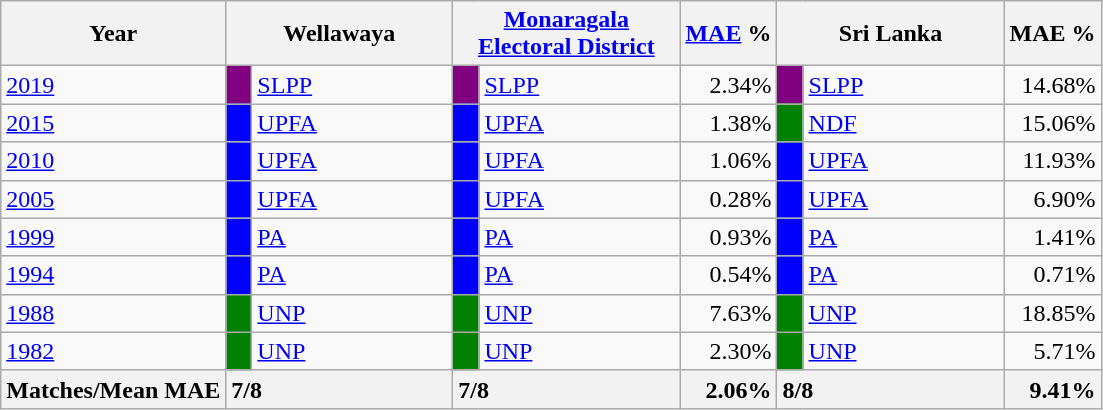<table class="wikitable">
<tr>
<th>Year</th>
<th colspan="2" width="144px">Wellawaya</th>
<th colspan="2" width="144px"><a href='#'>Monaragala Electoral District</a></th>
<th><a href='#'>MAE</a> %</th>
<th colspan="2" width="144px">Sri Lanka</th>
<th>MAE %</th>
</tr>
<tr>
<td><a href='#'>2019</a></td>
<td style="background-color:purple;" width="10px"></td>
<td style="text-align:left;"><a href='#'>SLPP</a></td>
<td style="background-color:purple;" width="10px"></td>
<td style="text-align:left;"><a href='#'>SLPP</a></td>
<td style="text-align:right;">2.34%</td>
<td style="background-color:purple;" width="10px"></td>
<td style="text-align:left;"><a href='#'>SLPP</a></td>
<td style="text-align:right;">14.68%</td>
</tr>
<tr>
<td><a href='#'>2015</a></td>
<td style="background-color:blue;" width="10px"></td>
<td style="text-align:left;"><a href='#'>UPFA</a></td>
<td style="background-color:blue;" width="10px"></td>
<td style="text-align:left;"><a href='#'>UPFA</a></td>
<td style="text-align:right;">1.38%</td>
<td style="background-color:green;" width="10px"></td>
<td style="text-align:left;"><a href='#'>NDF</a></td>
<td style="text-align:right;">15.06%</td>
</tr>
<tr>
<td><a href='#'>2010</a></td>
<td style="background-color:blue;" width="10px"></td>
<td style="text-align:left;"><a href='#'>UPFA</a></td>
<td style="background-color:blue;" width="10px"></td>
<td style="text-align:left;"><a href='#'>UPFA</a></td>
<td style="text-align:right;">1.06%</td>
<td style="background-color:blue;" width="10px"></td>
<td style="text-align:left;"><a href='#'>UPFA</a></td>
<td style="text-align:right;">11.93%</td>
</tr>
<tr>
<td><a href='#'>2005</a></td>
<td style="background-color:blue;" width="10px"></td>
<td style="text-align:left;"><a href='#'>UPFA</a></td>
<td style="background-color:blue;" width="10px"></td>
<td style="text-align:left;"><a href='#'>UPFA</a></td>
<td style="text-align:right;">0.28%</td>
<td style="background-color:blue;" width="10px"></td>
<td style="text-align:left;"><a href='#'>UPFA</a></td>
<td style="text-align:right;">6.90%</td>
</tr>
<tr>
<td><a href='#'>1999</a></td>
<td style="background-color:blue;" width="10px"></td>
<td style="text-align:left;"><a href='#'>PA</a></td>
<td style="background-color:blue;" width="10px"></td>
<td style="text-align:left;"><a href='#'>PA</a></td>
<td style="text-align:right;">0.93%</td>
<td style="background-color:blue;" width="10px"></td>
<td style="text-align:left;"><a href='#'>PA</a></td>
<td style="text-align:right;">1.41%</td>
</tr>
<tr>
<td><a href='#'>1994</a></td>
<td style="background-color:blue;" width="10px"></td>
<td style="text-align:left;"><a href='#'>PA</a></td>
<td style="background-color:blue;" width="10px"></td>
<td style="text-align:left;"><a href='#'>PA</a></td>
<td style="text-align:right;">0.54%</td>
<td style="background-color:blue;" width="10px"></td>
<td style="text-align:left;"><a href='#'>PA</a></td>
<td style="text-align:right;">0.71%</td>
</tr>
<tr>
<td><a href='#'>1988</a></td>
<td style="background-color:green;" width="10px"></td>
<td style="text-align:left;"><a href='#'>UNP</a></td>
<td style="background-color:green;" width="10px"></td>
<td style="text-align:left;"><a href='#'>UNP</a></td>
<td style="text-align:right;">7.63%</td>
<td style="background-color:green;" width="10px"></td>
<td style="text-align:left;"><a href='#'>UNP</a></td>
<td style="text-align:right;">18.85%</td>
</tr>
<tr>
<td><a href='#'>1982</a></td>
<td style="background-color:green;" width="10px"></td>
<td style="text-align:left;"><a href='#'>UNP</a></td>
<td style="background-color:green;" width="10px"></td>
<td style="text-align:left;"><a href='#'>UNP</a></td>
<td style="text-align:right;">2.30%</td>
<td style="background-color:green;" width="10px"></td>
<td style="text-align:left;"><a href='#'>UNP</a></td>
<td style="text-align:right;">5.71%</td>
</tr>
<tr>
<th>Matches/Mean MAE</th>
<th style="text-align:left;"colspan="2" width="144px">7/8</th>
<th style="text-align:left;"colspan="2" width="144px">7/8</th>
<th style="text-align:right;">2.06%</th>
<th style="text-align:left;"colspan="2" width="144px">8/8</th>
<th style="text-align:right;">9.41%</th>
</tr>
</table>
